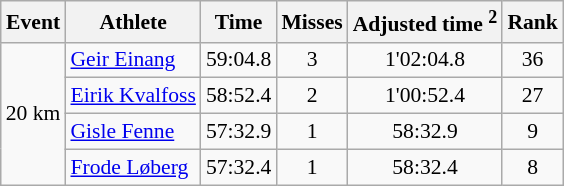<table class="wikitable" style="font-size:90%">
<tr>
<th>Event</th>
<th>Athlete</th>
<th>Time</th>
<th>Misses</th>
<th>Adjusted time <sup>2</sup></th>
<th>Rank</th>
</tr>
<tr>
<td rowspan="4">20 km</td>
<td><a href='#'>Geir Einang</a></td>
<td align="center">59:04.8</td>
<td align="center">3</td>
<td align="center">1'02:04.8</td>
<td align="center">36</td>
</tr>
<tr>
<td><a href='#'>Eirik Kvalfoss</a></td>
<td align="center">58:52.4</td>
<td align="center">2</td>
<td align="center">1'00:52.4</td>
<td align="center">27</td>
</tr>
<tr>
<td><a href='#'>Gisle Fenne</a></td>
<td align="center">57:32.9</td>
<td align="center">1</td>
<td align="center">58:32.9</td>
<td align="center">9</td>
</tr>
<tr>
<td><a href='#'>Frode Løberg</a></td>
<td align="center">57:32.4</td>
<td align="center">1</td>
<td align="center">58:32.4</td>
<td align="center">8</td>
</tr>
</table>
